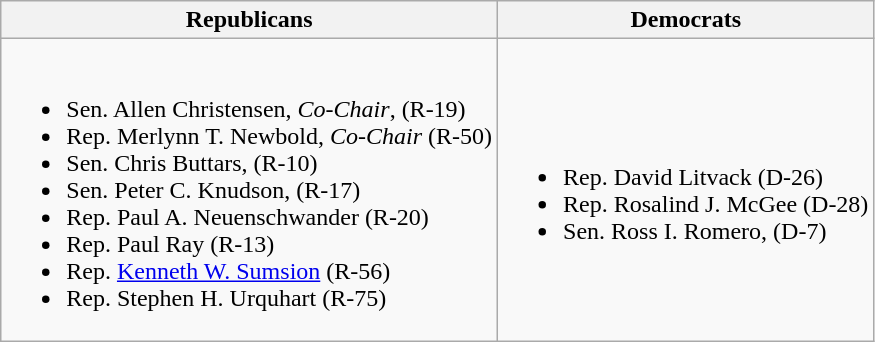<table class=wikitable>
<tr>
<th>Republicans</th>
<th>Democrats</th>
</tr>
<tr>
<td><br><ul><li>Sen. Allen Christensen, <em>Co-Chair</em>, (R-19)</li><li>Rep. Merlynn T. Newbold, <em>Co-Chair</em> (R-50)</li><li>Sen. Chris Buttars, (R-10)</li><li>Sen. Peter C. Knudson, (R-17)</li><li>Rep. Paul A. Neuenschwander (R-20)</li><li>Rep. Paul Ray (R-13)</li><li>Rep. <a href='#'>Kenneth W. Sumsion</a> (R-56)</li><li>Rep. Stephen H. Urquhart (R-75)</li></ul></td>
<td><br><ul><li>Rep. David Litvack (D-26)</li><li>Rep. Rosalind J. McGee (D-28)</li><li>Sen. Ross I. Romero, (D-7)</li></ul></td>
</tr>
</table>
